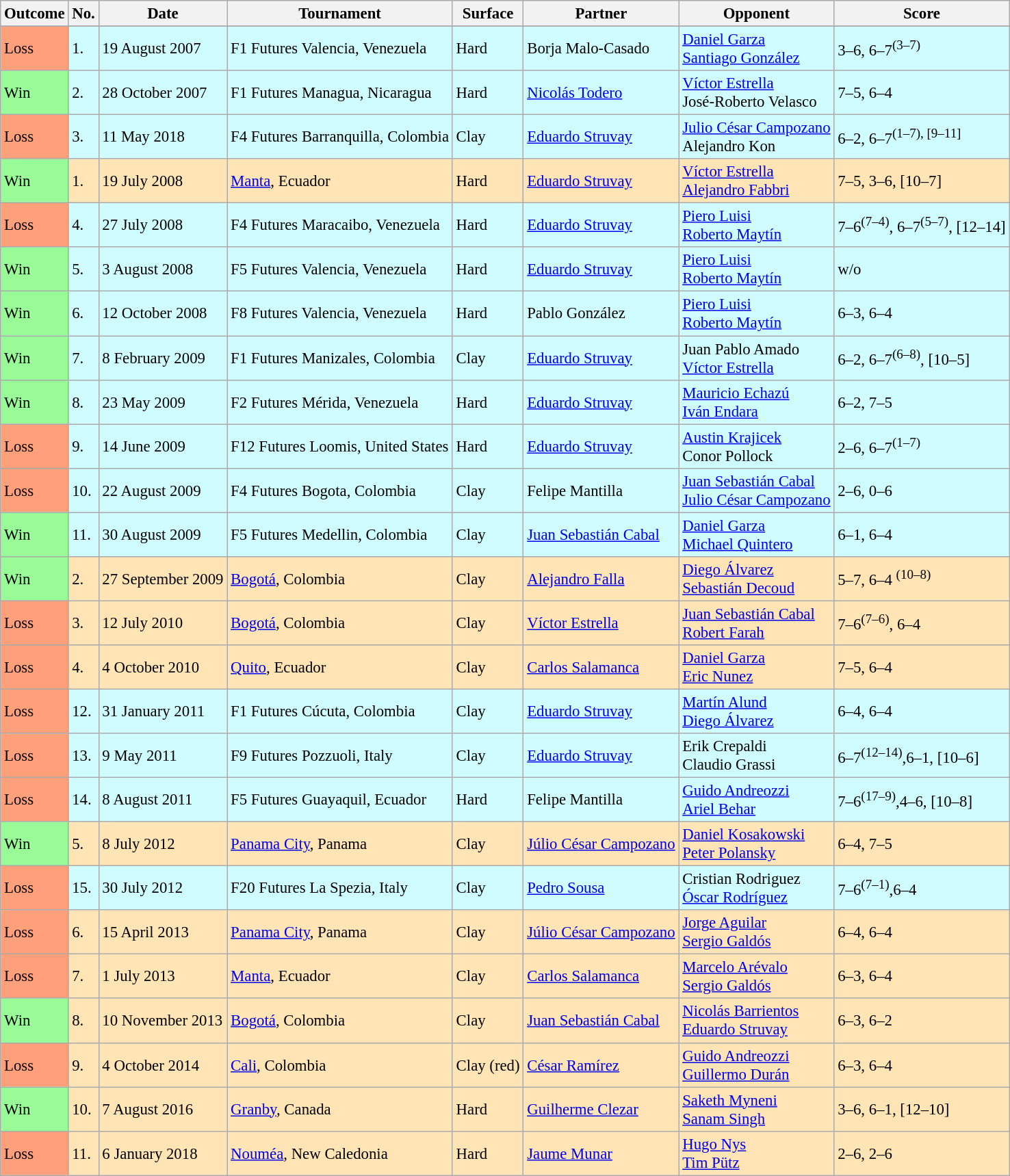<table class="sortable wikitable" style=font-size:95%>
<tr>
<th>Outcome</th>
<th>No.</th>
<th>Date</th>
<th>Tournament</th>
<th>Surface</th>
<th>Partner</th>
<th>Opponent</th>
<th>Score</th>
</tr>
<tr bgcolor="#e5d1cb">
</tr>
<tr bgcolor=CFFCFF>
<td style="background:#ffa07a;">Loss</td>
<td>1.</td>
<td>19 August 2007</td>
<td>F1 Futures Valencia, Venezuela</td>
<td>Hard</td>
<td> Borja Malo-Casado</td>
<td> <a href='#'>Daniel Garza</a><br> <a href='#'>Santiago González</a></td>
<td>3–6, 6–7<sup>(3–7)</sup></td>
</tr>
<tr bgcolor=CFFCFF>
<td style="background:#98fb98;">Win</td>
<td>2.</td>
<td>28 October 2007</td>
<td>F1 Futures Managua, Nicaragua</td>
<td>Hard</td>
<td> <a href='#'>Nicolás Todero</a></td>
<td> <a href='#'>Víctor Estrella</a><br> José-Roberto Velasco</td>
<td>7–5, 6–4</td>
</tr>
<tr bgcolor=CFFCFF>
<td style="background:#ffa07a;">Loss</td>
<td>3.</td>
<td>11 May 2018</td>
<td>F4 Futures Barranquilla, Colombia</td>
<td>Clay</td>
<td> <a href='#'>Eduardo Struvay</a></td>
<td> <a href='#'>Julio César Campozano</a><br> Alejandro Kon</td>
<td>6–2, 6–7<sup>(1–7), [9–11]</sup></td>
</tr>
<tr bgcolor=moccasin>
<td style="background:#98fb98;">Win</td>
<td>1.</td>
<td>19 July 2008</td>
<td><a href='#'>Manta</a>, Ecuador</td>
<td>Hard</td>
<td> <a href='#'>Eduardo Struvay</a></td>
<td> <a href='#'>Víctor Estrella</a><br> <a href='#'>Alejandro Fabbri</a></td>
<td>7–5, 3–6, [10–7]</td>
</tr>
<tr bgcolor=CFFCFF>
<td style="background:#ffa07a;">Loss</td>
<td>4.</td>
<td>27 July 2008</td>
<td>F4 Futures Maracaibo, Venezuela</td>
<td>Hard</td>
<td> <a href='#'>Eduardo Struvay</a></td>
<td> <a href='#'>Piero Luisi</a><br> <a href='#'>Roberto Maytín</a></td>
<td>7–6<sup>(7–4)</sup>, 6–7<sup>(5–7)</sup>, [12–14]</td>
</tr>
<tr bgcolor=CFFCFF>
<td style="background:#98fb98;">Win</td>
<td>5.</td>
<td>3 August 2008</td>
<td>F5 Futures Valencia, Venezuela</td>
<td>Hard</td>
<td> <a href='#'>Eduardo Struvay</a></td>
<td> <a href='#'>Piero Luisi</a><br> <a href='#'>Roberto Maytín</a></td>
<td>w/o</td>
</tr>
<tr bgcolor=CFFCFF>
<td style="background:#98fb98;">Win</td>
<td>6.</td>
<td>12 October 2008</td>
<td>F8 Futures Valencia, Venezuela</td>
<td>Hard</td>
<td> Pablo González</td>
<td> <a href='#'>Piero Luisi</a><br> <a href='#'>Roberto Maytín</a></td>
<td>6–3, 6–4</td>
</tr>
<tr bgcolor=CFFCFF>
<td style="background:#98fb98;">Win</td>
<td>7.</td>
<td>8 February 2009</td>
<td>F1 Futures Manizales, Colombia</td>
<td>Clay</td>
<td> <a href='#'>Eduardo Struvay</a></td>
<td> Juan Pablo Amado<br> <a href='#'>Víctor Estrella</a></td>
<td>6–2, 6–7<sup>(6–8)</sup>, [10–5]</td>
</tr>
<tr bgcolor=CFFCFF>
<td style="background:#98fb98;">Win</td>
<td>8.</td>
<td>23 May 2009</td>
<td>F2 Futures Mérida, Venezuela</td>
<td>Hard</td>
<td> <a href='#'>Eduardo Struvay</a></td>
<td> <a href='#'>Mauricio Echazú</a><br> <a href='#'>Iván Endara</a></td>
<td>6–2, 7–5</td>
</tr>
<tr bgcolor=CFFCFF>
<td style="background:#ffa07a;">Loss</td>
<td>9.</td>
<td>14 June 2009</td>
<td>F12 Futures Loomis, United States</td>
<td>Hard</td>
<td> <a href='#'>Eduardo Struvay</a></td>
<td> <a href='#'>Austin Krajicek</a><br> Conor Pollock</td>
<td>2–6, 6–7<sup>(1–7)</sup></td>
</tr>
<tr bgcolor=CFFCFF>
<td style="background:#ffa07a;">Loss</td>
<td>10.</td>
<td>22 August 2009</td>
<td>F4 Futures Bogota, Colombia</td>
<td>Clay</td>
<td> Felipe Mantilla</td>
<td> <a href='#'>Juan Sebastián Cabal</a><br> <a href='#'>Julio César Campozano</a></td>
<td>2–6, 0–6</td>
</tr>
<tr bgcolor=CFFCFF>
<td style="background:#98fb98;">Win</td>
<td>11.</td>
<td>30 August 2009</td>
<td>F5 Futures Medellin, Colombia</td>
<td>Clay</td>
<td> <a href='#'>Juan Sebastián Cabal</a></td>
<td> <a href='#'>Daniel Garza</a><br> <a href='#'>Michael Quintero</a></td>
<td>6–1, 6–4</td>
</tr>
<tr bgcolor=moccasin>
<td style="background:#98fb98;">Win</td>
<td>2.</td>
<td>27 September 2009</td>
<td><a href='#'>Bogotá</a>, Colombia</td>
<td>Clay</td>
<td> <a href='#'>Alejandro Falla</a></td>
<td> <a href='#'>Diego Álvarez</a><br> <a href='#'>Sebastián Decoud</a></td>
<td>5–7, 6–4 <sup>(10–8)</sup></td>
</tr>
<tr bgcolor=moccasin>
<td style="background:#ffa07a;">Loss</td>
<td>3.</td>
<td>12 July 2010</td>
<td><a href='#'>Bogotá</a>, Colombia</td>
<td>Clay</td>
<td> <a href='#'>Víctor Estrella</a></td>
<td> <a href='#'>Juan Sebastián Cabal</a><br> <a href='#'>Robert Farah</a></td>
<td>7–6<sup>(7–6)</sup>, 6–4</td>
</tr>
<tr bgcolor=moccasin>
<td style="background:#ffa07a;">Loss</td>
<td>4.</td>
<td>4 October 2010</td>
<td><a href='#'>Quito</a>, Ecuador</td>
<td>Clay</td>
<td> <a href='#'>Carlos Salamanca</a></td>
<td> <a href='#'>Daniel Garza</a><br> <a href='#'>Eric Nunez</a></td>
<td>7–5, 6–4</td>
</tr>
<tr bgcolor=CFFCFF>
<td style="background:#ffa07a;">Loss</td>
<td>12.</td>
<td>31 January 2011</td>
<td>F1 Futures Cúcuta, Colombia</td>
<td>Clay</td>
<td> <a href='#'>Eduardo Struvay</a></td>
<td> <a href='#'>Martín Alund</a><br> <a href='#'>Diego Álvarez</a></td>
<td>6–4, 6–4</td>
</tr>
<tr bgcolor=CFFCFF>
<td style="background:#ffa07a;">Loss</td>
<td>13.</td>
<td>9 May 2011</td>
<td>F9 Futures Pozzuoli, Italy</td>
<td>Clay</td>
<td> <a href='#'>Eduardo Struvay</a></td>
<td> Erik Crepaldi<br> Claudio Grassi</td>
<td>6–7<sup>(12–14)</sup>,6–1, [10–6]</td>
</tr>
<tr bgcolor=CFFCFF>
<td style="background:#ffa07a;">Loss</td>
<td>14.</td>
<td>8 August 2011</td>
<td>F5 Futures Guayaquil, Ecuador</td>
<td>Hard</td>
<td> Felipe Mantilla</td>
<td> <a href='#'>Guido Andreozzi</a><br> <a href='#'>Ariel Behar</a></td>
<td>7–6<sup>(17–9)</sup>,4–6, [10–8]</td>
</tr>
<tr bgcolor=moccasin>
<td style="background:#98fb98;">Win</td>
<td>5.</td>
<td>8 July 2012</td>
<td><a href='#'>Panama City</a>, Panama</td>
<td>Clay</td>
<td> <a href='#'>Júlio César Campozano</a></td>
<td> <a href='#'>Daniel Kosakowski</a> <br>  <a href='#'>Peter Polansky</a></td>
<td>6–4, 7–5</td>
</tr>
<tr bgcolor=CFFCFF>
<td style="background:#ffa07a;">Loss</td>
<td>15.</td>
<td>30 July 2012</td>
<td>F20 Futures La Spezia, Italy</td>
<td>Clay</td>
<td> <a href='#'>Pedro Sousa</a></td>
<td> Cristian Rodriguez<br> <a href='#'>Óscar Rodríguez</a></td>
<td>7–6<sup>(7–1)</sup>,6–4</td>
</tr>
<tr bgcolor=moccasin>
<td style="background:#ffa07a;">Loss</td>
<td>6.</td>
<td>15 April 2013</td>
<td><a href='#'>Panama City</a>, Panama</td>
<td>Clay</td>
<td> <a href='#'>Júlio César Campozano</a></td>
<td> <a href='#'>Jorge Aguilar</a><br> <a href='#'>Sergio Galdós</a></td>
<td>6–4, 6–4</td>
</tr>
<tr bgcolor=moccasin>
<td style="background:#ffa07a;">Loss</td>
<td>7.</td>
<td>1 July 2013</td>
<td><a href='#'>Manta</a>, Ecuador</td>
<td>Clay</td>
<td> <a href='#'>Carlos Salamanca</a></td>
<td> <a href='#'>Marcelo Arévalo</a><br> <a href='#'>Sergio Galdós</a></td>
<td>6–3, 6–4</td>
</tr>
<tr bgcolor=moccasin>
<td style="background:#98fb98;">Win</td>
<td>8.</td>
<td>10 November 2013</td>
<td><a href='#'>Bogotá</a>, Colombia</td>
<td>Clay</td>
<td> <a href='#'>Juan Sebastián Cabal</a></td>
<td> <a href='#'>Nicolás Barrientos</a><br> <a href='#'>Eduardo Struvay</a></td>
<td>6–3, 6–2</td>
</tr>
<tr bgcolor=moccasin>
<td style="background:#ffa07a;">Loss</td>
<td>9.</td>
<td>4 October 2014</td>
<td><a href='#'>Cali</a>, Colombia</td>
<td>Clay (red)</td>
<td> <a href='#'>César Ramírez</a></td>
<td> <a href='#'>Guido Andreozzi</a><br> <a href='#'>Guillermo Durán</a></td>
<td>6–3, 6–4</td>
</tr>
<tr bgcolor=moccasin>
<td style="background:#98fb98;">Win</td>
<td>10.</td>
<td>7 August 2016</td>
<td><a href='#'>Granby</a>, Canada</td>
<td>Hard</td>
<td> <a href='#'>Guilherme Clezar</a></td>
<td> <a href='#'>Saketh Myneni</a><br> <a href='#'>Sanam Singh</a></td>
<td>3–6, 6–1, [12–10]</td>
</tr>
<tr bgcolor=moccasin>
<td style="background:#ffa07a;">Loss</td>
<td>11.</td>
<td>6 January 2018</td>
<td><a href='#'>Nouméa</a>, New Caledonia</td>
<td>Hard</td>
<td> <a href='#'>Jaume Munar</a></td>
<td> <a href='#'>Hugo Nys</a><br> <a href='#'>Tim Pütz</a></td>
<td>2–6, 2–6</td>
</tr>
</table>
